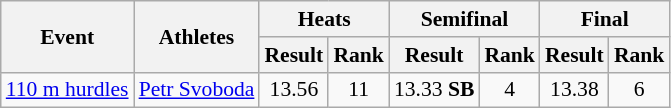<table class="wikitable" border="1" style="font-size:90%">
<tr>
<th rowspan="2">Event</th>
<th rowspan="2">Athletes</th>
<th colspan="2">Heats</th>
<th colspan="2">Semifinal</th>
<th colspan="2">Final</th>
</tr>
<tr>
<th>Result</th>
<th>Rank</th>
<th>Result</th>
<th>Rank</th>
<th>Result</th>
<th>Rank</th>
</tr>
<tr>
<td><a href='#'>110 m hurdles</a></td>
<td><a href='#'>Petr Svoboda</a></td>
<td align=center>13.56</td>
<td align=center>11</td>
<td align=center>13.33 <strong>SB</strong></td>
<td align=center>4</td>
<td align=center>13.38</td>
<td align=center>6</td>
</tr>
</table>
